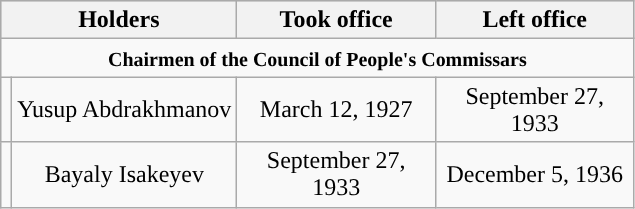<table class="wikitable" style="text-align:center">
<tr style="background:#cccccc">
<th colspan="2" width="150">Holders</th>
<th rowspan="1" width="125">Took office</th>
<th rowspan="1" width="125">Left office</th>
</tr>
<tr>
<td colspan="4" align="center"><strong><small>Chairmen of the Council of People's Commissars</small></strong></td>
</tr>
<tr>
<td rowspan="1" style="background-color: "></td>
<td rowspan=1>Yusup Abdrakhmanov<br></td>
<td rowspan=1>March 12, 1927<br></td>
<td rowspan=1>September 27, 1933<br></td>
</tr>
<tr>
<td rowspan="1" style="background-color: "></td>
<td rowspan=1>Bayaly Isakeyev<br></td>
<td rowspan=1>September 27, 1933<br></td>
<td rowspan=1>December 5, 1936<br></td>
</tr>
</table>
